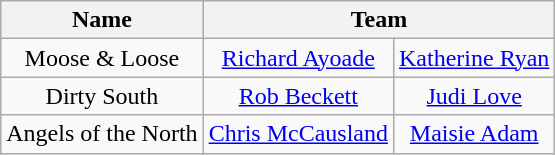<table class="wikitable" style="text-align:center">
<tr>
<th>Name</th>
<th colspan="2">Team</th>
</tr>
<tr>
<td>Moose & Loose</td>
<td><a href='#'>Richard Ayoade</a></td>
<td><a href='#'>Katherine Ryan</a></td>
</tr>
<tr>
<td>Dirty South</td>
<td><a href='#'>Rob Beckett</a></td>
<td><a href='#'>Judi Love</a></td>
</tr>
<tr>
<td>Angels of the North</td>
<td><a href='#'>Chris McCausland</a></td>
<td><a href='#'>Maisie Adam</a></td>
</tr>
</table>
